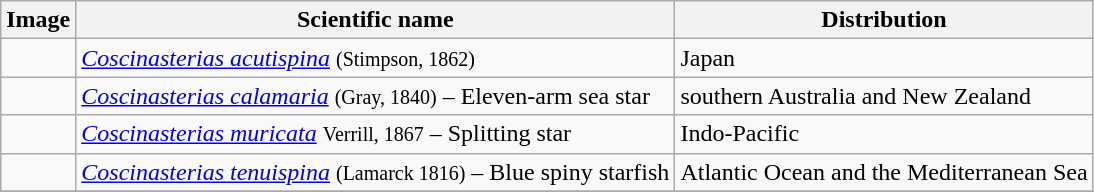<table class="wikitable">
<tr>
<th>Image</th>
<th>Scientific name</th>
<th>Distribution</th>
</tr>
<tr>
<td></td>
<td><em><a href='#'>Coscinasterias acutispina</a></em> <small>(Stimpson, 1862)</small></td>
<td>Japan</td>
</tr>
<tr>
<td></td>
<td><em><a href='#'>Coscinasterias calamaria</a></em> <small>(Gray, 1840)</small> – Eleven-arm sea star</td>
<td>southern Australia and New Zealand</td>
</tr>
<tr>
<td></td>
<td><em><a href='#'>Coscinasterias muricata</a></em> <small>Verrill, 1867</small>  – Splitting star</td>
<td>Indo-Pacific</td>
</tr>
<tr>
<td></td>
<td><em><a href='#'>Coscinasterias tenuispina</a></em> <small>(Lamarck 1816)</small> – Blue spiny starfish</td>
<td>Atlantic Ocean and the Mediterranean Sea</td>
</tr>
<tr>
</tr>
</table>
